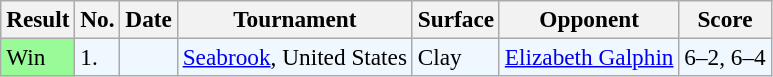<table class="sortable wikitable" style=font-size:97%>
<tr>
<th>Result</th>
<th>No.</th>
<th>Date</th>
<th>Tournament</th>
<th>Surface</th>
<th>Opponent</th>
<th>Score</th>
</tr>
<tr style="background:#f0f8ff;">
<td style="background:#98fb98;">Win</td>
<td>1.</td>
<td></td>
<td><a href='#'>Seabrook</a>, United States</td>
<td>Clay</td>
<td> <a href='#'>Elizabeth Galphin</a></td>
<td>6–2, 6–4</td>
</tr>
</table>
